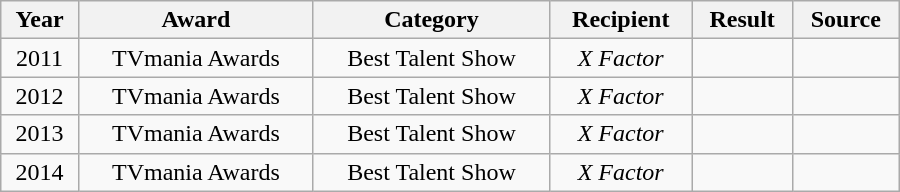<table class="wikitable" style="text-align:center;width:100%;max-width:600px;">
<tr>
<th>Year</th>
<th>Award</th>
<th>Category</th>
<th>Recipient</th>
<th>Result</th>
<th>Source</th>
</tr>
<tr>
<td>2011</td>
<td>TVmania Awards</td>
<td>Best Talent Show</td>
<td><em>X Factor</em></td>
<td></td>
<td></td>
</tr>
<tr>
<td>2012</td>
<td>TVmania Awards</td>
<td>Best Talent Show</td>
<td><em>X Factor</em></td>
<td></td>
<td></td>
</tr>
<tr>
<td>2013</td>
<td>TVmania Awards</td>
<td>Best Talent Show</td>
<td><em>X Factor</em></td>
<td></td>
<td></td>
</tr>
<tr>
<td>2014</td>
<td>TVmania Awards</td>
<td>Best Talent Show</td>
<td><em>X Factor</em></td>
<td></td>
<td></td>
</tr>
</table>
